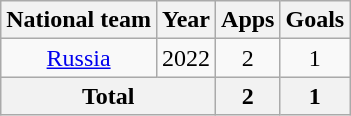<table class="wikitable" style="text-align:center">
<tr>
<th>National team</th>
<th>Year</th>
<th>Apps</th>
<th>Goals</th>
</tr>
<tr>
<td><a href='#'>Russia</a></td>
<td>2022</td>
<td>2</td>
<td>1</td>
</tr>
<tr>
<th colspan="2">Total</th>
<th>2</th>
<th>1</th>
</tr>
</table>
